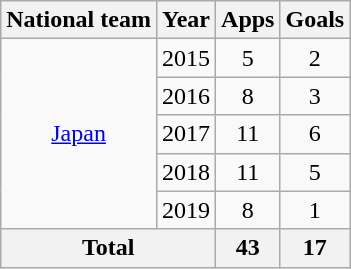<table class="wikitable" style="text-align:center">
<tr>
<th>National team</th>
<th>Year</th>
<th>Apps</th>
<th>Goals</th>
</tr>
<tr>
<td rowspan="5"><a href='#'>Japan</a></td>
<td>2015</td>
<td>5</td>
<td>2</td>
</tr>
<tr>
<td>2016</td>
<td>8</td>
<td>3</td>
</tr>
<tr>
<td>2017</td>
<td>11</td>
<td>6</td>
</tr>
<tr>
<td>2018</td>
<td>11</td>
<td>5</td>
</tr>
<tr>
<td>2019</td>
<td>8</td>
<td>1</td>
</tr>
<tr>
<th colspan="2">Total</th>
<th>43</th>
<th>17</th>
</tr>
</table>
